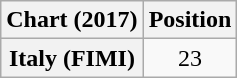<table class="wikitable plainrowheaders" style="text-align:center">
<tr>
<th scope="col">Chart (2017)</th>
<th scope="col">Position</th>
</tr>
<tr>
<th scope="row">Italy (FIMI)</th>
<td>23</td>
</tr>
</table>
